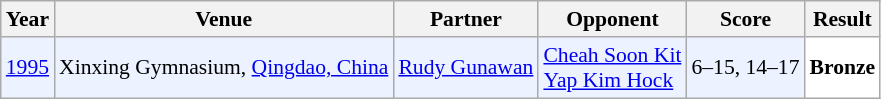<table class="sortable wikitable" style="font-size: 90%;">
<tr>
<th>Year</th>
<th>Venue</th>
<th>Partner</th>
<th>Opponent</th>
<th>Score</th>
<th>Result</th>
</tr>
<tr style="background:#ECF2FF">
<td align="center"><a href='#'>1995</a></td>
<td align="left">Xinxing Gymnasium, <a href='#'>Qingdao, China</a></td>
<td align="left"> <a href='#'>Rudy Gunawan</a></td>
<td align="left"> <a href='#'>Cheah Soon Kit</a> <br>  <a href='#'>Yap Kim Hock</a></td>
<td align="left">6–15, 14–17</td>
<td style="text-align:left; background:white"> <strong>Bronze</strong></td>
</tr>
</table>
